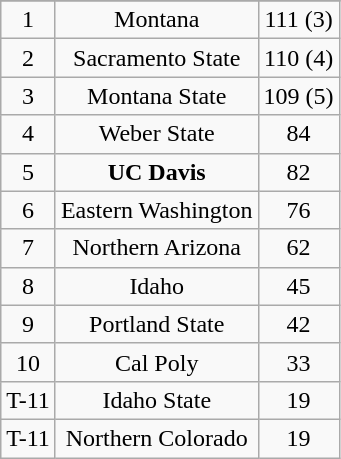<table class="wikitable" style="display: inline-table;">
<tr align="center">
</tr>
<tr align="center">
<td>1</td>
<td>Montana</td>
<td>111 (3)</td>
</tr>
<tr align="center">
<td>2</td>
<td>Sacramento State</td>
<td>110 (4)</td>
</tr>
<tr align="center">
<td>3</td>
<td>Montana State</td>
<td>109 (5)</td>
</tr>
<tr align="center">
<td>4</td>
<td>Weber State</td>
<td>84</td>
</tr>
<tr align="center">
<td>5</td>
<td><strong>UC Davis</strong></td>
<td>82</td>
</tr>
<tr align="center">
<td>6</td>
<td>Eastern Washington</td>
<td>76</td>
</tr>
<tr align="center">
<td>7</td>
<td>Northern Arizona</td>
<td>62</td>
</tr>
<tr align="center">
<td>8</td>
<td>Idaho</td>
<td>45</td>
</tr>
<tr align="center">
<td>9</td>
<td>Portland State</td>
<td>42</td>
</tr>
<tr align="center">
<td>10</td>
<td>Cal Poly</td>
<td>33</td>
</tr>
<tr align="center">
<td>T-11</td>
<td>Idaho State</td>
<td>19</td>
</tr>
<tr align="center">
<td>T-11</td>
<td>Northern Colorado</td>
<td>19</td>
</tr>
</table>
